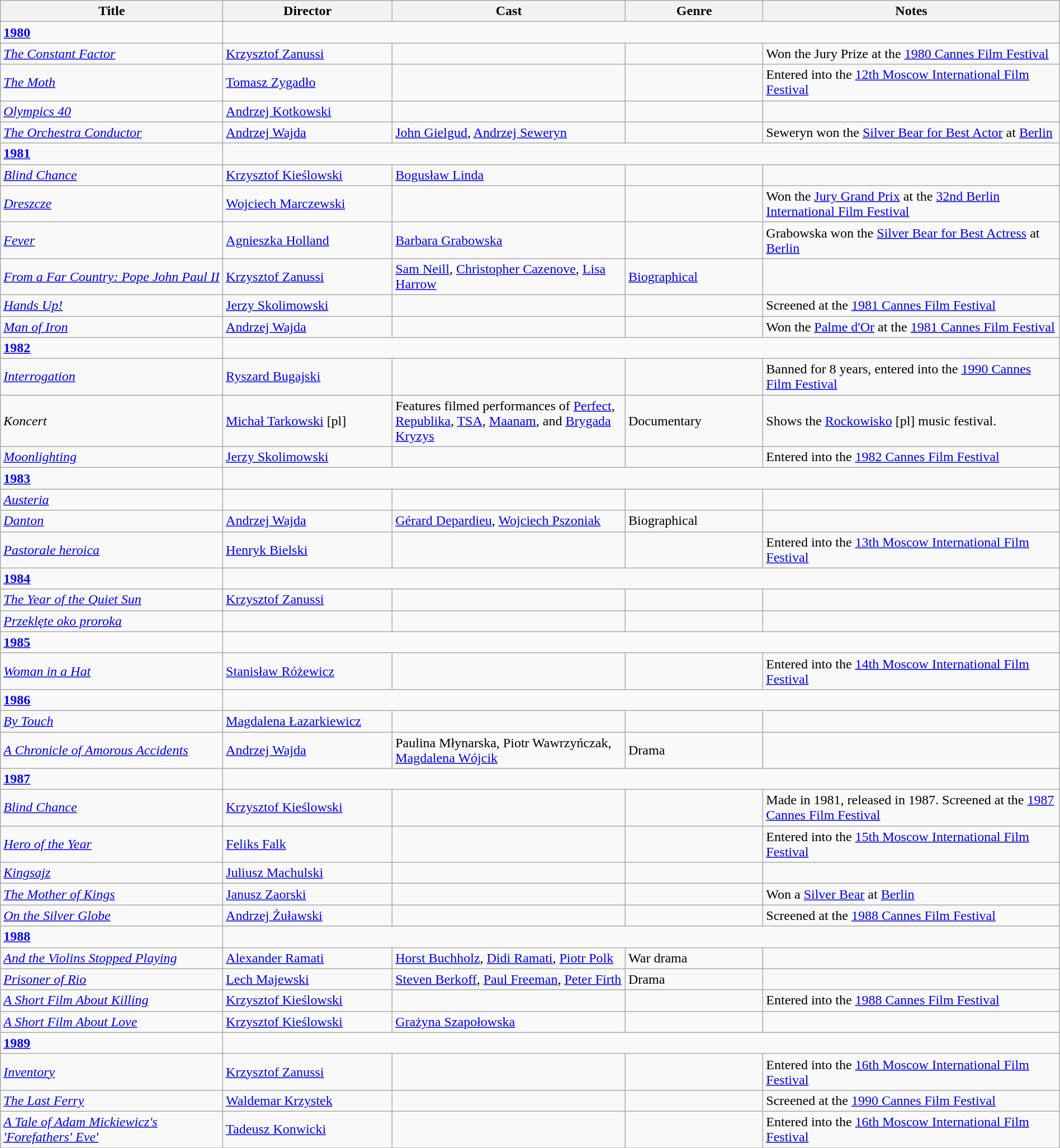<table class="wikitable" width= "100%">
<tr>
<th width=21%>Title</th>
<th width=16%>Director</th>
<th width=22%>Cast</th>
<th width=13%>Genre</th>
<th width=28%>Notes</th>
</tr>
<tr>
<td><strong><a href='#'>1980</a></strong></td>
</tr>
<tr>
<td><em><a href='#'>The Constant Factor</a></em></td>
<td><a href='#'>Krzysztof Zanussi</a></td>
<td></td>
<td></td>
<td>Won the Jury Prize at the <a href='#'>1980 Cannes Film Festival</a></td>
</tr>
<tr>
<td><em><a href='#'>The Moth</a></em></td>
<td><a href='#'>Tomasz Zygadło</a></td>
<td></td>
<td></td>
<td>Entered into the <a href='#'>12th Moscow International Film Festival</a></td>
</tr>
<tr>
<td><em><a href='#'>Olympics 40</a></em></td>
<td><a href='#'>Andrzej Kotkowski</a></td>
<td></td>
<td></td>
<td></td>
</tr>
<tr>
<td><em><a href='#'>The Orchestra Conductor</a></em></td>
<td><a href='#'>Andrzej Wajda</a></td>
<td><a href='#'>John Gielgud</a>, <a href='#'>Andrzej Seweryn</a></td>
<td></td>
<td>Seweryn won the <a href='#'>Silver Bear for Best Actor</a> at <a href='#'>Berlin</a></td>
</tr>
<tr>
<td><strong><a href='#'>1981</a></strong></td>
</tr>
<tr>
<td><em><a href='#'>Blind Chance</a></em></td>
<td><a href='#'>Krzysztof Kieślowski</a></td>
<td><a href='#'>Bogusław Linda</a></td>
<td></td>
<td></td>
</tr>
<tr>
<td><em><a href='#'>Dreszcze</a></em></td>
<td><a href='#'>Wojciech Marczewski</a></td>
<td></td>
<td></td>
<td>Won the <a href='#'>Jury Grand Prix</a> at the <a href='#'>32nd Berlin International Film Festival</a></td>
</tr>
<tr>
<td><em><a href='#'>Fever</a></em></td>
<td><a href='#'>Agnieszka Holland</a></td>
<td><a href='#'>Barbara Grabowska</a></td>
<td></td>
<td>Grabowska won the <a href='#'>Silver Bear for Best Actress</a> at <a href='#'>Berlin</a></td>
</tr>
<tr>
<td><em><a href='#'>From a Far Country: Pope John Paul II</a></em></td>
<td><a href='#'>Krzysztof Zanussi</a></td>
<td><a href='#'>Sam Neill</a>, <a href='#'>Christopher Cazenove</a>, <a href='#'>Lisa Harrow</a></td>
<td><a href='#'>Biographical</a></td>
<td></td>
</tr>
<tr>
<td><em><a href='#'>Hands Up!</a></em></td>
<td><a href='#'>Jerzy Skolimowski</a></td>
<td></td>
<td></td>
<td>Screened at the <a href='#'>1981 Cannes Film Festival</a></td>
</tr>
<tr>
<td><em><a href='#'>Man of Iron</a></em></td>
<td><a href='#'>Andrzej Wajda</a></td>
<td></td>
<td></td>
<td>Won the <a href='#'>Palme d'Or</a> at the <a href='#'>1981 Cannes Film Festival</a></td>
</tr>
<tr>
<td><strong><a href='#'>1982</a></strong></td>
</tr>
<tr>
<td><em><a href='#'>Interrogation</a></em></td>
<td><a href='#'>Ryszard Bugajski</a></td>
<td></td>
<td></td>
<td>Banned for 8 years, entered into the <a href='#'>1990 Cannes Film Festival</a></td>
</tr>
<tr>
<td><em>Koncert</em></td>
<td><a href='#'>Michał Tarkowski</a> [pl]</td>
<td>Features filmed performances of <a href='#'>Perfect</a>, <a href='#'>Republika</a>, <a href='#'>TSA</a>, <a href='#'>Maanam</a>, and <a href='#'>Brygada Kryzys</a></td>
<td>Documentary</td>
<td>Shows the <a href='#'>Rockowisko</a> [pl] music festival.</td>
</tr>
<tr>
<td><em><a href='#'>Moonlighting</a></em></td>
<td><a href='#'>Jerzy Skolimowski</a></td>
<td></td>
<td></td>
<td>Entered into the <a href='#'>1982 Cannes Film Festival</a></td>
</tr>
<tr>
<td><strong><a href='#'>1983</a></strong></td>
</tr>
<tr>
<td><em><a href='#'>Austeria</a></em></td>
<td></td>
<td></td>
<td></td>
<td></td>
</tr>
<tr>
<td><em><a href='#'>Danton</a></em></td>
<td><a href='#'>Andrzej Wajda</a></td>
<td><a href='#'>Gérard Depardieu</a>, <a href='#'>Wojciech Pszoniak</a></td>
<td>Biographical</td>
<td></td>
</tr>
<tr>
<td><em><a href='#'>Pastorale heroica</a></em></td>
<td><a href='#'>Henryk Bielski</a></td>
<td></td>
<td></td>
<td>Entered into the <a href='#'>13th Moscow International Film Festival</a></td>
</tr>
<tr>
<td><strong><a href='#'>1984</a></strong></td>
</tr>
<tr>
<td><em><a href='#'>The Year of the Quiet Sun</a></em></td>
<td><a href='#'>Krzysztof Zanussi</a></td>
<td></td>
<td></td>
<td></td>
</tr>
<tr>
<td><em><a href='#'>Przeklęte oko proroka</a></em></td>
<td></td>
<td></td>
<td></td>
<td></td>
</tr>
<tr>
<td><strong><a href='#'>1985</a></strong></td>
</tr>
<tr>
<td><em><a href='#'>Woman in a Hat</a></em></td>
<td><a href='#'>Stanisław Różewicz</a></td>
<td></td>
<td></td>
<td>Entered into the <a href='#'>14th Moscow International Film Festival</a></td>
</tr>
<tr>
<td><strong><a href='#'>1986</a></strong></td>
</tr>
<tr>
<td><em><a href='#'>By Touch</a></em></td>
<td><a href='#'>Magdalena Łazarkiewicz</a></td>
<td></td>
<td></td>
<td></td>
</tr>
<tr>
<td><em><a href='#'>A Chronicle of Amorous Accidents</a></em></td>
<td><a href='#'>Andrzej Wajda</a></td>
<td>Paulina Młynarska, Piotr Wawrzyńczak, <a href='#'>Magdalena Wójcik</a></td>
<td>Drama</td>
<td></td>
</tr>
<tr>
<td><strong><a href='#'>1987</a></strong></td>
</tr>
<tr>
<td><em><a href='#'>Blind Chance</a></em></td>
<td><a href='#'>Krzysztof Kieślowski</a></td>
<td></td>
<td></td>
<td>Made in 1981, released in 1987. Screened at the <a href='#'>1987 Cannes Film Festival</a></td>
</tr>
<tr>
<td><em><a href='#'>Hero of the Year</a></em></td>
<td><a href='#'>Feliks Falk</a></td>
<td></td>
<td></td>
<td>Entered into the <a href='#'>15th Moscow International Film Festival</a></td>
</tr>
<tr>
<td><em><a href='#'>Kingsajz</a></em></td>
<td><a href='#'>Juliusz Machulski</a></td>
<td></td>
<td></td>
<td></td>
</tr>
<tr>
<td><em><a href='#'>The Mother of Kings</a></em></td>
<td><a href='#'>Janusz Zaorski</a></td>
<td></td>
<td></td>
<td>Won a <a href='#'>Silver Bear</a> at <a href='#'>Berlin</a></td>
</tr>
<tr>
<td><em><a href='#'>On the Silver Globe</a></em></td>
<td><a href='#'>Andrzej Żuławski</a></td>
<td></td>
<td></td>
<td>Screened at the <a href='#'>1988 Cannes Film Festival</a></td>
</tr>
<tr>
<td><strong><a href='#'>1988</a></strong></td>
</tr>
<tr>
<td><em><a href='#'>And the Violins Stopped Playing</a></em></td>
<td><a href='#'>Alexander Ramati</a></td>
<td><a href='#'>Horst Buchholz</a>, <a href='#'>Didi Ramati</a>, <a href='#'>Piotr Polk</a></td>
<td>War drama</td>
<td></td>
</tr>
<tr>
<td><em><a href='#'>Prisoner of Rio</a></em></td>
<td><a href='#'>Lech Majewski</a></td>
<td><a href='#'>Steven Berkoff</a>, <a href='#'>Paul Freeman</a>, <a href='#'>Peter Firth</a></td>
<td>Drama</td>
<td></td>
</tr>
<tr>
<td><em><a href='#'>A Short Film About Killing</a></em></td>
<td><a href='#'>Krzysztof Kieślowski</a></td>
<td></td>
<td></td>
<td>Entered into the <a href='#'>1988 Cannes Film Festival</a></td>
</tr>
<tr>
<td><em><a href='#'>A Short Film About Love</a></em></td>
<td><a href='#'>Krzysztof Kieślowski</a></td>
<td><a href='#'>Grażyna Szapołowska</a></td>
<td></td>
<td></td>
</tr>
<tr>
<td><strong><a href='#'>1989</a></strong></td>
</tr>
<tr>
<td><em><a href='#'>Inventory</a></em></td>
<td><a href='#'>Krzysztof Zanussi</a></td>
<td></td>
<td></td>
<td>Entered into the <a href='#'>16th Moscow International Film Festival</a></td>
</tr>
<tr>
<td><em><a href='#'>The Last Ferry</a></em></td>
<td><a href='#'>Waldemar Krzystek</a></td>
<td></td>
<td></td>
<td>Screened at the <a href='#'>1990 Cannes Film Festival</a></td>
</tr>
<tr>
<td><em><a href='#'>A Tale of Adam Mickiewicz's 'Forefathers' Eve'</a></em></td>
<td><a href='#'>Tadeusz Konwicki</a></td>
<td></td>
<td></td>
<td>Entered into the <a href='#'>16th Moscow International Film Festival</a></td>
</tr>
<tr>
</tr>
</table>
